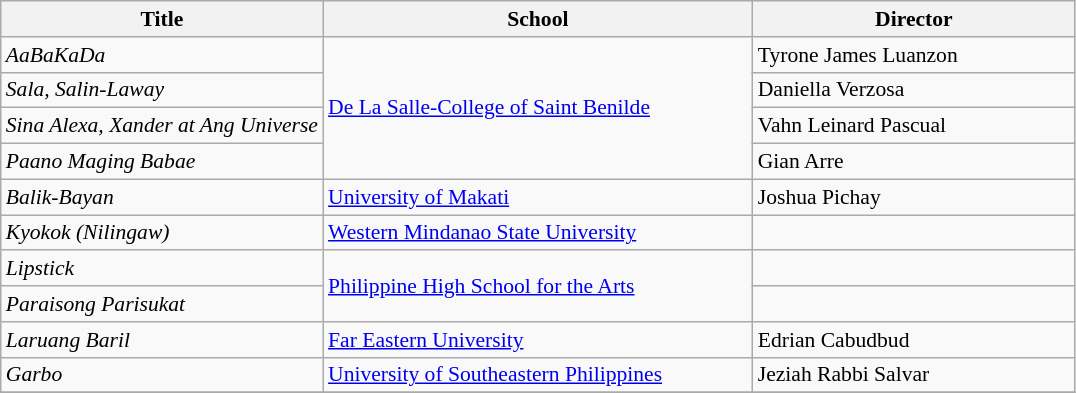<table class="wikitable" style="font-size: 90%;">
<tr>
<th width=30%>Title</th>
<th width=40%>School</th>
<th width=30%>Director</th>
</tr>
<tr>
<td><em>AaBaKaDa</em></td>
<td rowspan=4><a href='#'>De La Salle-College of Saint Benilde</a></td>
<td>Tyrone James Luanzon</td>
</tr>
<tr>
<td><em>Sala, Salin-Laway</em></td>
<td>Daniella Verzosa</td>
</tr>
<tr>
<td><em>Sina Alexa, Xander at Ang Universe</em></td>
<td>Vahn Leinard Pascual</td>
</tr>
<tr>
<td><em>Paano Maging Babae</em></td>
<td>Gian Arre</td>
</tr>
<tr>
<td><em>Balik-Bayan</em></td>
<td><a href='#'>University of Makati</a></td>
<td>Joshua Pichay</td>
</tr>
<tr>
<td><em>Kyokok (Nilingaw)</em></td>
<td><a href='#'>Western Mindanao State University</a></td>
<td></td>
</tr>
<tr>
<td><em>Lipstick</em></td>
<td rowspan=2><a href='#'>Philippine High School for the Arts</a></td>
<td></td>
</tr>
<tr>
<td><em>Paraisong Parisukat</em></td>
<td></td>
</tr>
<tr>
<td><em>Laruang Baril</em></td>
<td><a href='#'>Far Eastern University</a></td>
<td>Edrian Cabudbud</td>
</tr>
<tr>
<td><em>Garbo</em></td>
<td><a href='#'>University of Southeastern Philippines</a></td>
<td>Jeziah Rabbi Salvar</td>
</tr>
<tr>
</tr>
</table>
